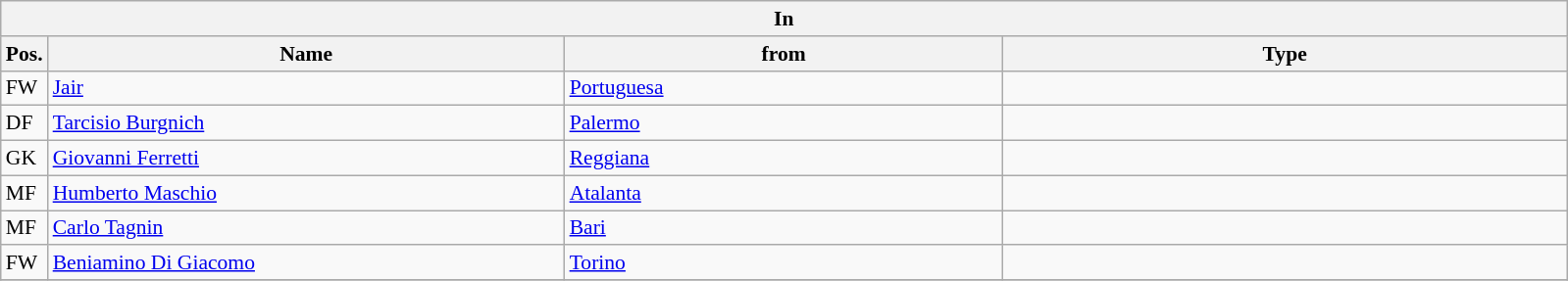<table class="wikitable" style="font-size:90%;">
<tr>
<th colspan="4">In</th>
</tr>
<tr>
<th width=3%>Pos.</th>
<th width=33%>Name</th>
<th width=28%>from</th>
<th width=36%>Type</th>
</tr>
<tr>
<td>FW</td>
<td><a href='#'>Jair</a></td>
<td><a href='#'>Portuguesa</a></td>
<td></td>
</tr>
<tr>
<td>DF</td>
<td><a href='#'>Tarcisio Burgnich</a></td>
<td><a href='#'>Palermo</a></td>
<td></td>
</tr>
<tr>
<td>GK</td>
<td><a href='#'>Giovanni Ferretti</a></td>
<td><a href='#'>Reggiana</a></td>
<td></td>
</tr>
<tr>
<td>MF</td>
<td><a href='#'>Humberto Maschio</a></td>
<td><a href='#'>Atalanta</a></td>
<td></td>
</tr>
<tr>
<td>MF</td>
<td><a href='#'>Carlo Tagnin</a></td>
<td><a href='#'>Bari</a></td>
<td></td>
</tr>
<tr>
<td>FW</td>
<td><a href='#'>Beniamino Di Giacomo</a></td>
<td><a href='#'>Torino</a></td>
<td></td>
</tr>
<tr>
</tr>
</table>
